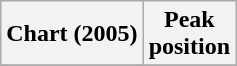<table class="wikitable plainrowheaders">
<tr>
<th scope="col">Chart (2005)</th>
<th scope="col">Peak<br>position</th>
</tr>
<tr>
</tr>
</table>
